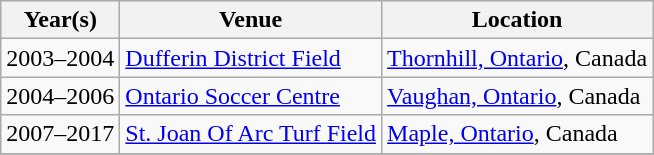<table class="wikitable">
<tr>
<th>Year(s)</th>
<th>Venue</th>
<th>Location</th>
</tr>
<tr>
<td>2003–2004</td>
<td><a href='#'>Dufferin District Field</a></td>
<td><a href='#'>Thornhill, Ontario</a>, Canada</td>
</tr>
<tr>
<td>2004–2006</td>
<td><a href='#'>Ontario Soccer Centre</a></td>
<td><a href='#'>Vaughan, Ontario</a>, Canada</td>
</tr>
<tr>
<td>2007–2017</td>
<td><a href='#'>St. Joan Of Arc Turf Field</a></td>
<td><a href='#'>Maple, Ontario</a>, Canada</td>
</tr>
<tr>
</tr>
</table>
